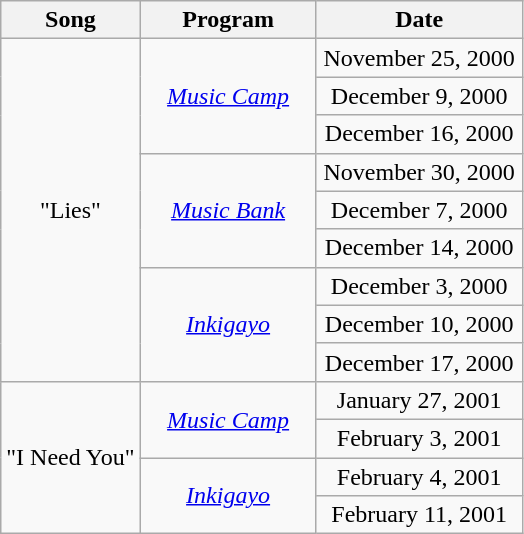<table class="wikitable plainrowheaders sortable" style="text-align:center">
<tr>
<th>Song</th>
<th width="110">Program</th>
<th width="130">Date</th>
</tr>
<tr>
<td scope="row" rowspan="9">"Lies"</td>
<td rowspan="3"><em><a href='#'>Music Camp</a></em></td>
<td>November 25, 2000</td>
</tr>
<tr>
<td>December 9, 2000</td>
</tr>
<tr>
<td>December 16, 2000</td>
</tr>
<tr>
<td rowspan="3"><em><a href='#'>Music Bank</a></em></td>
<td>November 30, 2000</td>
</tr>
<tr>
<td>December 7, 2000</td>
</tr>
<tr>
<td>December 14, 2000</td>
</tr>
<tr>
<td rowspan="3"><em><a href='#'>Inkigayo</a></em></td>
<td>December 3, 2000</td>
</tr>
<tr>
<td>December 10, 2000</td>
</tr>
<tr>
<td>December 17, 2000</td>
</tr>
<tr>
<td scope="row" rowspan="4">"I Need You"</td>
<td rowspan="2"><em><a href='#'>Music Camp</a></em></td>
<td>January 27, 2001</td>
</tr>
<tr>
<td>February 3, 2001</td>
</tr>
<tr>
<td rowspan="2"><em><a href='#'>Inkigayo</a></em></td>
<td>February 4, 2001</td>
</tr>
<tr>
<td>February 11, 2001</td>
</tr>
</table>
